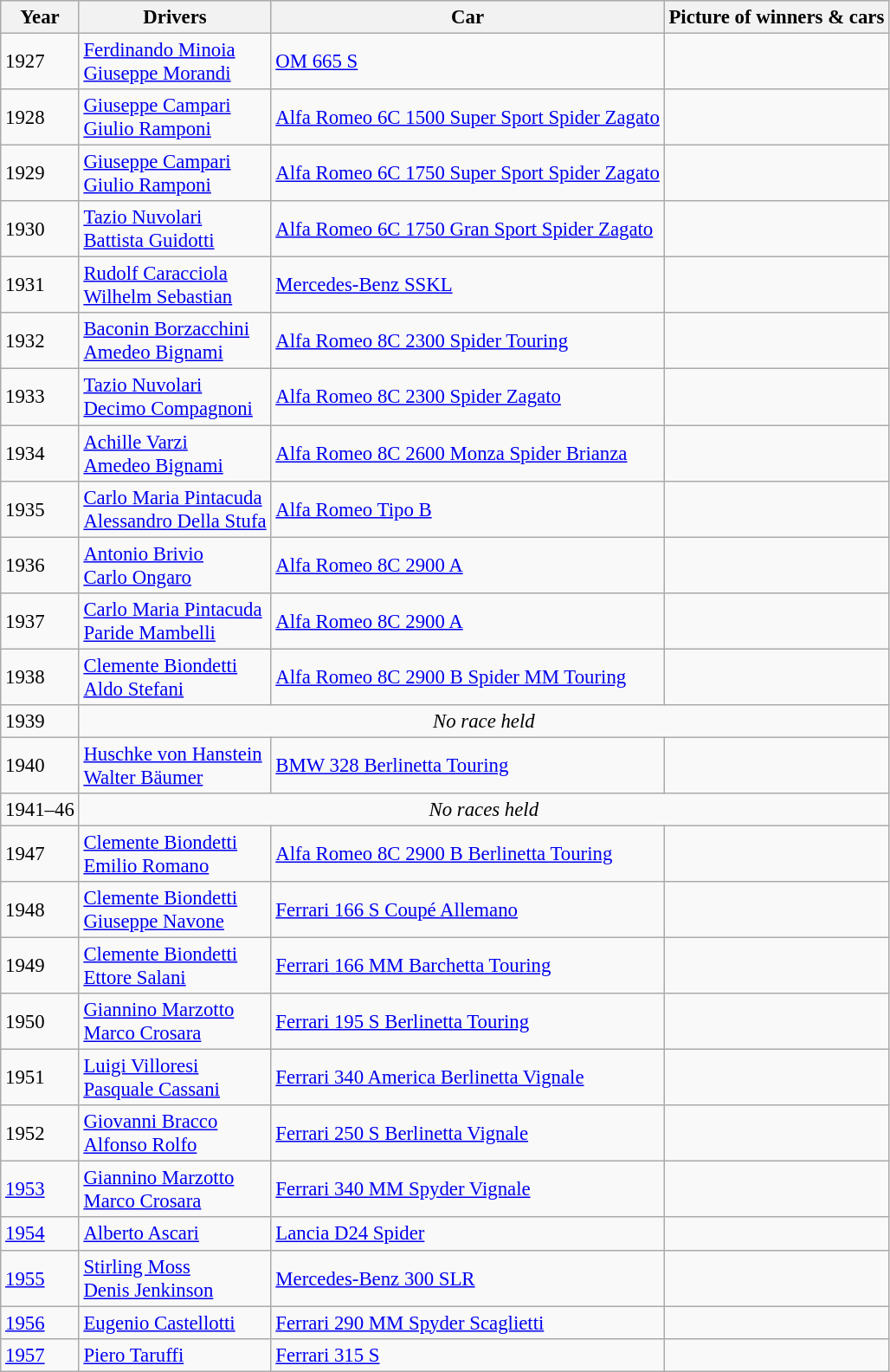<table class="wikitable" style="font-size:95%">
<tr>
<th>Year</th>
<th>Drivers</th>
<th>Car</th>
<th>Picture of winners & cars</th>
</tr>
<tr>
<td>1927</td>
<td> <a href='#'>Ferdinando Minoia</a> <br>  <a href='#'>Giuseppe Morandi</a></td>
<td><a href='#'>OM 665 S</a></td>
<td></td>
</tr>
<tr>
<td>1928</td>
<td> <a href='#'>Giuseppe Campari</a> <br>  <a href='#'>Giulio Ramponi</a></td>
<td><a href='#'>Alfa Romeo 6C 1500 Super Sport Spider Zagato</a></td>
<td></td>
</tr>
<tr>
<td>1929</td>
<td> <a href='#'>Giuseppe Campari</a> <br>  <a href='#'>Giulio Ramponi</a></td>
<td><a href='#'>Alfa Romeo 6C 1750 Super Sport Spider Zagato</a></td>
<td></td>
</tr>
<tr>
<td>1930</td>
<td> <a href='#'>Tazio Nuvolari</a> <br>  <a href='#'>Battista Guidotti</a></td>
<td><a href='#'>Alfa Romeo 6C 1750 Gran Sport Spider Zagato</a></td>
<td> </td>
</tr>
<tr>
<td>1931</td>
<td> <a href='#'>Rudolf Caracciola</a> <br>  <a href='#'>Wilhelm Sebastian</a></td>
<td><a href='#'>Mercedes-Benz SSKL</a></td>
<td></td>
</tr>
<tr>
<td>1932</td>
<td> <a href='#'>Baconin Borzacchini</a> <br>  <a href='#'>Amedeo Bignami</a></td>
<td><a href='#'>Alfa Romeo 8C 2300 Spider Touring</a></td>
<td></td>
</tr>
<tr>
<td>1933</td>
<td> <a href='#'>Tazio Nuvolari</a> <br>  <a href='#'>Decimo Compagnoni</a></td>
<td><a href='#'>Alfa Romeo 8C 2300 Spider Zagato</a></td>
<td></td>
</tr>
<tr>
<td>1934</td>
<td> <a href='#'>Achille Varzi</a> <br>  <a href='#'>Amedeo Bignami</a></td>
<td><a href='#'>Alfa Romeo 8C 2600 Monza Spider Brianza</a></td>
<td></td>
</tr>
<tr>
<td>1935</td>
<td> <a href='#'>Carlo Maria Pintacuda</a> <br>  <a href='#'>Alessandro Della Stufa</a></td>
<td><a href='#'>Alfa Romeo Tipo B</a></td>
<td></td>
</tr>
<tr>
<td>1936</td>
<td> <a href='#'>Antonio Brivio</a> <br>  <a href='#'>Carlo Ongaro</a></td>
<td><a href='#'>Alfa Romeo 8C 2900 A</a></td>
<td></td>
</tr>
<tr>
<td>1937</td>
<td> <a href='#'>Carlo Maria Pintacuda</a> <br>  <a href='#'>Paride Mambelli</a></td>
<td><a href='#'>Alfa Romeo 8C 2900 A</a></td>
<td></td>
</tr>
<tr>
<td>1938</td>
<td> <a href='#'>Clemente Biondetti</a> <br>  <a href='#'>Aldo Stefani</a></td>
<td><a href='#'>Alfa Romeo 8C 2900 B Spider MM Touring</a></td>
<td> </td>
</tr>
<tr>
<td>1939</td>
<td colspan=4 align=center><em>No race held</em></td>
</tr>
<tr>
<td>1940</td>
<td> <a href='#'>Huschke von Hanstein</a> <br>  <a href='#'>Walter Bäumer</a></td>
<td><a href='#'>BMW 328 Berlinetta Touring</a></td>
<td></td>
</tr>
<tr>
<td>1941–46</td>
<td colspan=4 align=center><em>No races held </em></td>
</tr>
<tr>
<td>1947</td>
<td> <a href='#'>Clemente Biondetti</a> <br>  <a href='#'>Emilio Romano</a></td>
<td><a href='#'>Alfa Romeo 8C 2900 B Berlinetta Touring</a></td>
<td></td>
</tr>
<tr>
<td>1948</td>
<td> <a href='#'>Clemente Biondetti</a> <br>  <a href='#'>Giuseppe Navone</a></td>
<td><a href='#'>Ferrari 166 S Coupé Allemano</a></td>
<td></td>
</tr>
<tr>
<td>1949</td>
<td> <a href='#'>Clemente Biondetti</a> <br>  <a href='#'>Ettore Salani</a></td>
<td><a href='#'>Ferrari 166 MM Barchetta Touring</a></td>
<td></td>
</tr>
<tr>
<td>1950</td>
<td> <a href='#'>Giannino Marzotto</a> <br>  <a href='#'>Marco Crosara</a></td>
<td><a href='#'>Ferrari 195 S Berlinetta Touring</a></td>
<td></td>
</tr>
<tr>
<td>1951</td>
<td> <a href='#'>Luigi Villoresi</a> <br>  <a href='#'>Pasquale Cassani</a></td>
<td><a href='#'>Ferrari 340 America Berlinetta Vignale</a></td>
<td></td>
</tr>
<tr>
<td>1952</td>
<td> <a href='#'>Giovanni Bracco</a> <br>  <a href='#'>Alfonso Rolfo</a></td>
<td><a href='#'>Ferrari 250 S Berlinetta Vignale</a></td>
<td></td>
</tr>
<tr>
<td><a href='#'>1953</a></td>
<td> <a href='#'>Giannino Marzotto</a> <br>  <a href='#'>Marco Crosara</a></td>
<td><a href='#'>Ferrari 340 MM Spyder Vignale</a></td>
<td></td>
</tr>
<tr>
<td><a href='#'>1954</a></td>
<td> <a href='#'>Alberto Ascari</a></td>
<td><a href='#'>Lancia D24 Spider</a></td>
<td></td>
</tr>
<tr>
<td><a href='#'>1955</a></td>
<td> <a href='#'>Stirling Moss</a> <br>  <a href='#'>Denis Jenkinson</a></td>
<td><a href='#'>Mercedes-Benz 300 SLR</a></td>
<td> </td>
</tr>
<tr>
<td><a href='#'>1956</a></td>
<td> <a href='#'>Eugenio Castellotti</a></td>
<td><a href='#'>Ferrari 290 MM Spyder Scaglietti</a></td>
<td></td>
</tr>
<tr>
<td><a href='#'>1957</a></td>
<td> <a href='#'>Piero Taruffi</a></td>
<td><a href='#'>Ferrari 315 S</a></td>
<td></td>
</tr>
</table>
